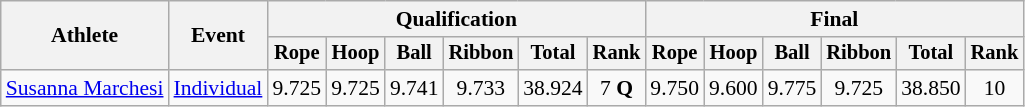<table class=wikitable style="font-size:90%">
<tr>
<th rowspan="2">Athlete</th>
<th rowspan="2">Event</th>
<th colspan=6>Qualification</th>
<th colspan=6>Final</th>
</tr>
<tr style="font-size:95%">
<th>Rope</th>
<th>Hoop</th>
<th>Ball</th>
<th>Ribbon</th>
<th>Total</th>
<th>Rank</th>
<th>Rope</th>
<th>Hoop</th>
<th>Ball</th>
<th>Ribbon</th>
<th>Total</th>
<th>Rank</th>
</tr>
<tr>
<td align=left><a href='#'>Susanna Marchesi</a></td>
<td align=left><a href='#'>Individual</a></td>
<td align=center>9.725</td>
<td align=center>9.725</td>
<td align=center>9.741</td>
<td align=center>9.733</td>
<td align=center>38.924</td>
<td align=center>7 <strong>Q</strong></td>
<td align=center>9.750</td>
<td align=center>9.600</td>
<td align=center>9.775</td>
<td align=center>9.725</td>
<td align=center>38.850</td>
<td align=center>10</td>
</tr>
</table>
